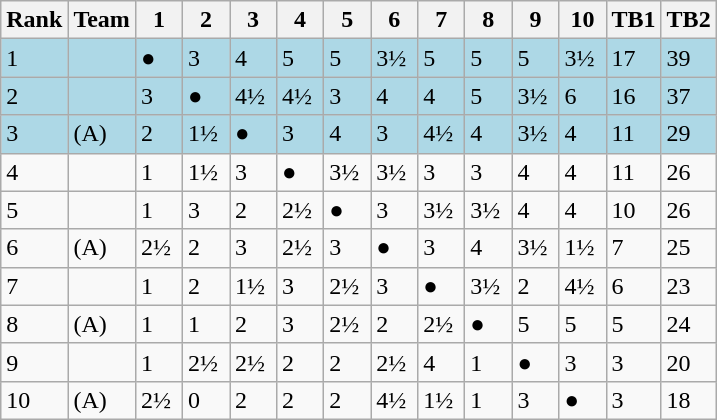<table class="wikitable">
<tr>
<th>Rank</th>
<th>Team</th>
<th style="width:1.5em;">1</th>
<th style="width:1.5em;">2</th>
<th style="width:1.5em;">3</th>
<th style="width:1.5em;">4</th>
<th style="width:1.5em;">5</th>
<th style="width:1.5em;">6</th>
<th style="width:1.5em;">7</th>
<th style="width:1.5em;">8</th>
<th style="width:1.5em;">9</th>
<th style="width:1.5em;">10</th>
<th>TB1</th>
<th>TB2</th>
</tr>
<tr style="background:lightblue">
<td>1</td>
<td></td>
<td>●</td>
<td>3</td>
<td>4</td>
<td>5</td>
<td>5</td>
<td>3½</td>
<td>5</td>
<td>5</td>
<td>5</td>
<td>3½</td>
<td>17</td>
<td>39</td>
</tr>
<tr style="background:lightblue">
<td>2</td>
<td></td>
<td>3</td>
<td>●</td>
<td>4½</td>
<td>4½</td>
<td>3</td>
<td>4</td>
<td>4</td>
<td>5</td>
<td>3½</td>
<td>6</td>
<td>16</td>
<td>37</td>
</tr>
<tr style="background:lightblue">
<td>3</td>
<td> (A)</td>
<td>2</td>
<td>1½</td>
<td>●</td>
<td>3</td>
<td>4</td>
<td>3</td>
<td>4½</td>
<td>4</td>
<td>3½</td>
<td>4</td>
<td>11</td>
<td>29</td>
</tr>
<tr>
<td>4</td>
<td></td>
<td>1</td>
<td>1½</td>
<td>3</td>
<td>●</td>
<td>3½</td>
<td>3½</td>
<td>3</td>
<td>3</td>
<td>4</td>
<td>4</td>
<td>11</td>
<td>26</td>
</tr>
<tr>
<td>5</td>
<td></td>
<td>1</td>
<td>3</td>
<td>2</td>
<td>2½</td>
<td>●</td>
<td>3</td>
<td>3½</td>
<td>3½</td>
<td>4</td>
<td>4</td>
<td>10</td>
<td>26</td>
</tr>
<tr>
<td>6</td>
<td> (A)</td>
<td>2½</td>
<td>2</td>
<td>3</td>
<td>2½</td>
<td>3</td>
<td>●</td>
<td>3</td>
<td>4</td>
<td>3½</td>
<td>1½</td>
<td>7</td>
<td>25</td>
</tr>
<tr>
<td>7</td>
<td></td>
<td>1</td>
<td>2</td>
<td>1½</td>
<td>3</td>
<td>2½</td>
<td>3</td>
<td>●</td>
<td>3½</td>
<td>2</td>
<td>4½</td>
<td>6</td>
<td>23</td>
</tr>
<tr>
<td>8</td>
<td> (A)</td>
<td>1</td>
<td>1</td>
<td>2</td>
<td>3</td>
<td>2½</td>
<td>2</td>
<td>2½</td>
<td>●</td>
<td>5</td>
<td>5</td>
<td>5</td>
<td>24</td>
</tr>
<tr>
<td>9</td>
<td></td>
<td>1</td>
<td>2½</td>
<td>2½</td>
<td>2</td>
<td>2</td>
<td>2½</td>
<td>4</td>
<td>1</td>
<td>●</td>
<td>3</td>
<td>3</td>
<td>20</td>
</tr>
<tr>
<td>10</td>
<td> (A)</td>
<td>2½</td>
<td>0</td>
<td>2</td>
<td>2</td>
<td>2</td>
<td>4½</td>
<td>1½</td>
<td>1</td>
<td>3</td>
<td>●</td>
<td>3</td>
<td>18</td>
</tr>
</table>
